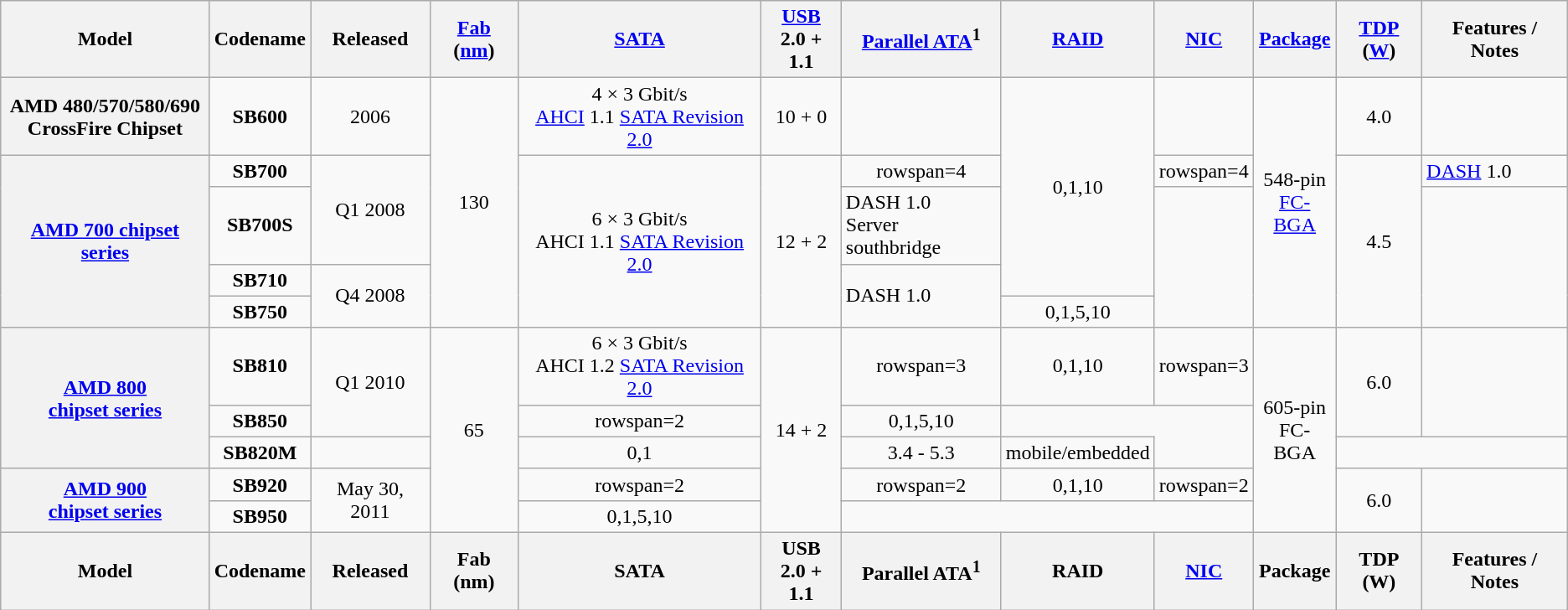<table class="wikitable" style="text-align: center">
<tr>
<th>Model</th>
<th>Codename</th>
<th>Released</th>
<th><a href='#'>Fab</a><br>(<a href='#'>nm</a>)</th>
<th><a href='#'>SATA</a></th>
<th><a href='#'>USB</a><br>2.0 + 1.1</th>
<th><a href='#'>Parallel ATA</a><sup>1</sup></th>
<th><a href='#'>RAID</a></th>
<th><a href='#'>NIC</a></th>
<th><a href='#'>Package</a></th>
<th><a href='#'>TDP</a><br>(<a href='#'>W</a>)</th>
<th>Features / Notes</th>
</tr>
<tr>
<th>AMD 480/570/580/690<br> CrossFire Chipset</th>
<td><strong>SB600</strong></td>
<td>2006</td>
<td rowspan="5">130</td>
<td>4 × 3 Gbit/s<br> <a href='#'>AHCI</a> 1.1 <a href='#'>SATA Revision 2.0</a></td>
<td>10 + 0</td>
<td></td>
<td rowspan="4">0,1,10</td>
<td></td>
<td rowspan="5">548-pin<br> <a href='#'>FC-BGA</a></td>
<td>4.0</td>
<td align="left"></td>
</tr>
<tr>
<th rowspan=4><a href='#'>AMD 700 chipset series</a></th>
<td><strong>SB700</strong></td>
<td rowspan=2>Q1 2008</td>
<td rowspan=4>6 × 3 Gbit/s<br> AHCI 1.1 <a href='#'>SATA Revision 2.0</a></td>
<td rowspan=4>12 + 2</td>
<td>rowspan=4 </td>
<td>rowspan=4 </td>
<td rowspan=4>4.5</td>
<td align="left"><a href='#'>DASH</a> 1.0</td>
</tr>
<tr>
<td><strong>SB700S</strong></td>
<td align="left">DASH 1.0<br>Server southbridge</td>
</tr>
<tr>
<td><strong>SB710</strong></td>
<td rowspan=2>Q4 2008</td>
<td rowspan=2 align="left">DASH 1.0</td>
</tr>
<tr>
<td><strong>SB750</strong></td>
<td>0,1,5,10</td>
</tr>
<tr>
<th rowspan=3><a href='#'>AMD 800<br>chipset series</a></th>
<td><strong>SB810</strong></td>
<td rowspan=2>Q1 2010</td>
<td rowspan="5">65</td>
<td>6 × 3 Gbit/s<br> AHCI 1.2 <a href='#'>SATA Revision 2.0</a></td>
<td rowspan="5">14 + 2</td>
<td>rowspan=3 </td>
<td>0,1,10</td>
<td>rowspan=3 </td>
<td rowspan="5">605-pin<br>FC-BGA</td>
<td rowspan=2>6.0</td>
<td rowspan=2 align="left"></td>
</tr>
<tr>
<td><strong>SB850</strong></td>
<td>rowspan=2 </td>
<td>0,1,5,10</td>
</tr>
<tr>
<td><strong>SB820M</strong></td>
<td></td>
<td>0,1</td>
<td>3.4 - 5.3</td>
<td>mobile/embedded</td>
</tr>
<tr>
<th rowspan=2><a href='#'>AMD 900<br> chipset series</a></th>
<td><strong>SB920</strong></td>
<td rowspan=2>May 30, 2011</td>
<td>rowspan=2 </td>
<td>rowspan=2 </td>
<td>0,1,10</td>
<td>rowspan=2 </td>
<td rowspan=2>6.0</td>
<td rowspan=2 align="left"></td>
</tr>
<tr>
<td><strong>SB950</strong></td>
<td>0,1,5,10</td>
</tr>
<tr>
<th>Model</th>
<th>Codename</th>
<th>Released</th>
<th>Fab (nm)</th>
<th>SATA</th>
<th>USB<br>2.0 + 1.1</th>
<th>Parallel ATA<sup>1</sup></th>
<th>RAID</th>
<th><a href='#'>NIC</a></th>
<th>Package</th>
<th>TDP (W)</th>
<th>Features / Notes</th>
</tr>
</table>
